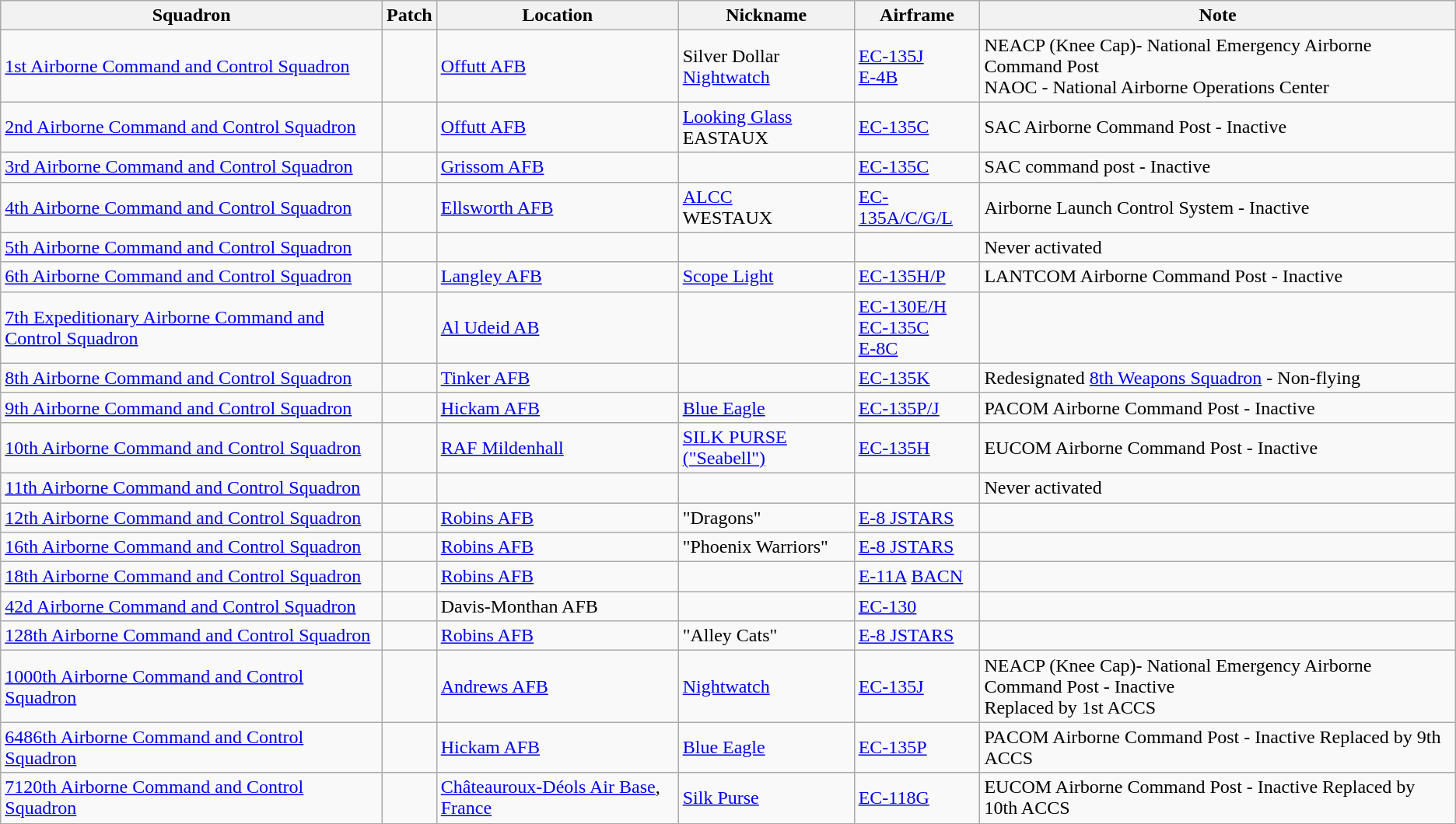<table class="wikitable">
<tr>
<th>Squadron</th>
<th>Patch</th>
<th>Location</th>
<th>Nickname</th>
<th>Airframe</th>
<th>Note</th>
</tr>
<tr>
<td><a href='#'>1st Airborne Command and Control Squadron</a></td>
<td></td>
<td><a href='#'>Offutt AFB</a></td>
<td>Silver Dollar   <a href='#'>Nightwatch</a></td>
<td><a href='#'>EC-135J</a><br><a href='#'>E-4B</a></td>
<td>NEACP (Knee Cap)- National Emergency Airborne Command Post<br>NAOC - National Airborne Operations Center</td>
</tr>
<tr>
<td><a href='#'>2nd Airborne Command and Control Squadron</a></td>
<td></td>
<td><a href='#'>Offutt AFB</a></td>
<td><a href='#'>Looking Glass</a><br>EASTAUX</td>
<td><a href='#'>EC-135C</a></td>
<td>SAC Airborne Command Post  -  Inactive</td>
</tr>
<tr>
<td><a href='#'>3rd Airborne Command and Control Squadron</a></td>
<td></td>
<td><a href='#'>Grissom AFB</a></td>
<td></td>
<td><a href='#'>EC-135C</a></td>
<td>SAC command post - Inactive</td>
</tr>
<tr>
<td><a href='#'>4th Airborne Command and Control Squadron</a></td>
<td></td>
<td><a href='#'>Ellsworth AFB</a></td>
<td><a href='#'>ALCC</a><br>WESTAUX</td>
<td><a href='#'>EC-135A/C/G/L</a></td>
<td>Airborne Launch Control System  -  Inactive</td>
</tr>
<tr>
<td><a href='#'>5th Airborne Command and Control Squadron</a></td>
<td></td>
<td></td>
<td></td>
<td></td>
<td>Never activated</td>
</tr>
<tr>
<td><a href='#'>6th Airborne Command and Control Squadron</a></td>
<td></td>
<td><a href='#'>Langley AFB</a></td>
<td><a href='#'>Scope Light</a></td>
<td><a href='#'>EC-135H/P</a></td>
<td>LANTCOM Airborne Command Post  -  Inactive</td>
</tr>
<tr>
<td><a href='#'>7th Expeditionary Airborne Command and Control Squadron</a></td>
<td></td>
<td><a href='#'>Al Udeid AB</a></td>
<td></td>
<td><a href='#'>EC-130E/H</a><br><a href='#'>EC-135C</a><br><a href='#'>E-8C</a></td>
<td></td>
</tr>
<tr>
<td><a href='#'>8th Airborne Command and Control Squadron</a></td>
<td></td>
<td><a href='#'>Tinker AFB</a></td>
<td></td>
<td><a href='#'>EC-135K</a></td>
<td>Redesignated <a href='#'>8th Weapons Squadron</a>  -  Non-flying</td>
</tr>
<tr>
<td><a href='#'>9th Airborne Command and Control Squadron</a></td>
<td></td>
<td><a href='#'>Hickam AFB</a></td>
<td><a href='#'>Blue Eagle</a></td>
<td><a href='#'>EC-135P/J</a></td>
<td>PACOM Airborne Command Post - Inactive</td>
</tr>
<tr>
<td><a href='#'>10th Airborne Command and Control Squadron</a></td>
<td></td>
<td><a href='#'>RAF Mildenhall</a></td>
<td><a href='#'>SILK PURSE ("Seabell")</a></td>
<td><a href='#'>EC-135H</a></td>
<td>EUCOM  Airborne Command Post - Inactive</td>
</tr>
<tr>
<td><a href='#'>11th Airborne Command and Control Squadron</a></td>
<td></td>
<td></td>
<td></td>
<td></td>
<td>Never activated</td>
</tr>
<tr>
<td><a href='#'>12th Airborne Command and Control Squadron</a></td>
<td></td>
<td><a href='#'>Robins AFB</a></td>
<td>"Dragons"</td>
<td><a href='#'>E-8 JSTARS</a></td>
<td></td>
</tr>
<tr>
<td><a href='#'>16th Airborne Command and Control Squadron</a></td>
<td></td>
<td><a href='#'>Robins AFB</a></td>
<td>"Phoenix Warriors"</td>
<td><a href='#'>E-8 JSTARS</a></td>
<td></td>
</tr>
<tr>
<td><a href='#'>18th Airborne Command and Control Squadron</a></td>
<td></td>
<td><a href='#'>Robins AFB</a></td>
<td></td>
<td><a href='#'>E-11A</a> <a href='#'>BACN</a></td>
<td></td>
</tr>
<tr>
<td><a href='#'>42d Airborne Command and Control Squadron</a></td>
<td></td>
<td>Davis-Monthan AFB</td>
<td></td>
<td><a href='#'>EC-130</a></td>
<td></td>
</tr>
<tr>
<td><a href='#'>128th Airborne Command and Control Squadron</a></td>
<td></td>
<td><a href='#'>Robins AFB</a></td>
<td>"Alley Cats"</td>
<td><a href='#'>E-8 JSTARS</a></td>
<td></td>
</tr>
<tr>
<td><a href='#'>1000th Airborne Command and Control Squadron</a></td>
<td></td>
<td><a href='#'>Andrews AFB</a></td>
<td><a href='#'>Nightwatch</a></td>
<td><a href='#'>EC-135J</a></td>
<td>NEACP (Knee Cap)- National Emergency Airborne Command Post - Inactive<br>Replaced by 1st ACCS</td>
</tr>
<tr>
<td><a href='#'>6486th Airborne Command and Control Squadron</a></td>
<td></td>
<td><a href='#'>Hickam AFB</a></td>
<td><a href='#'>Blue Eagle</a></td>
<td><a href='#'>EC-135P</a></td>
<td>PACOM Airborne Command Post - Inactive      Replaced by 9th ACCS</td>
</tr>
<tr>
<td><a href='#'>7120th Airborne Command and Control Squadron</a></td>
<td></td>
<td><a href='#'>Châteauroux-Déols Air Base</a>, <a href='#'>France</a></td>
<td><a href='#'>Silk Purse</a></td>
<td><a href='#'>EC-118G</a></td>
<td>EUCOM  Airborne Command Post - Inactive      Replaced by 10th ACCS</td>
</tr>
</table>
